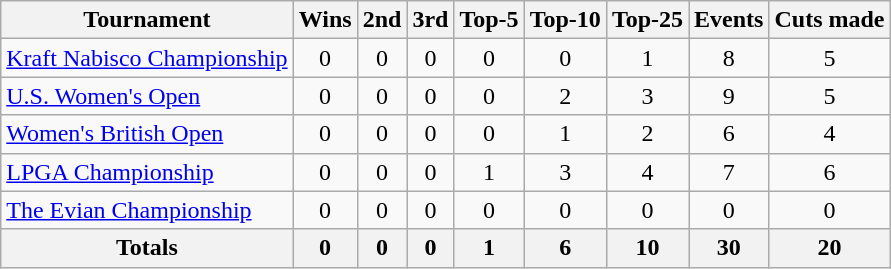<table class=wikitable style=text-align:center>
<tr>
<th>Tournament</th>
<th>Wins</th>
<th>2nd</th>
<th>3rd</th>
<th>Top-5</th>
<th>Top-10</th>
<th>Top-25</th>
<th>Events</th>
<th>Cuts made</th>
</tr>
<tr>
<td align=left><a href='#'>Kraft Nabisco Championship</a></td>
<td>0</td>
<td>0</td>
<td>0</td>
<td>0</td>
<td>0</td>
<td>1</td>
<td>8</td>
<td>5</td>
</tr>
<tr>
<td align=left><a href='#'>U.S. Women's Open</a></td>
<td>0</td>
<td>0</td>
<td>0</td>
<td>0</td>
<td>2</td>
<td>3</td>
<td>9</td>
<td>5</td>
</tr>
<tr>
<td align=left><a href='#'>Women's British Open</a></td>
<td>0</td>
<td>0</td>
<td>0</td>
<td>0</td>
<td>1</td>
<td>2</td>
<td>6</td>
<td>4</td>
</tr>
<tr>
<td align=left><a href='#'>LPGA Championship</a></td>
<td>0</td>
<td>0</td>
<td>0</td>
<td>1</td>
<td>3</td>
<td>4</td>
<td>7</td>
<td>6</td>
</tr>
<tr>
<td align=left><a href='#'>The Evian Championship</a></td>
<td>0</td>
<td>0</td>
<td>0</td>
<td>0</td>
<td>0</td>
<td>0</td>
<td>0</td>
<td>0</td>
</tr>
<tr>
<th>Totals</th>
<th>0</th>
<th>0</th>
<th>0</th>
<th>1</th>
<th>6</th>
<th>10</th>
<th>30</th>
<th>20</th>
</tr>
</table>
